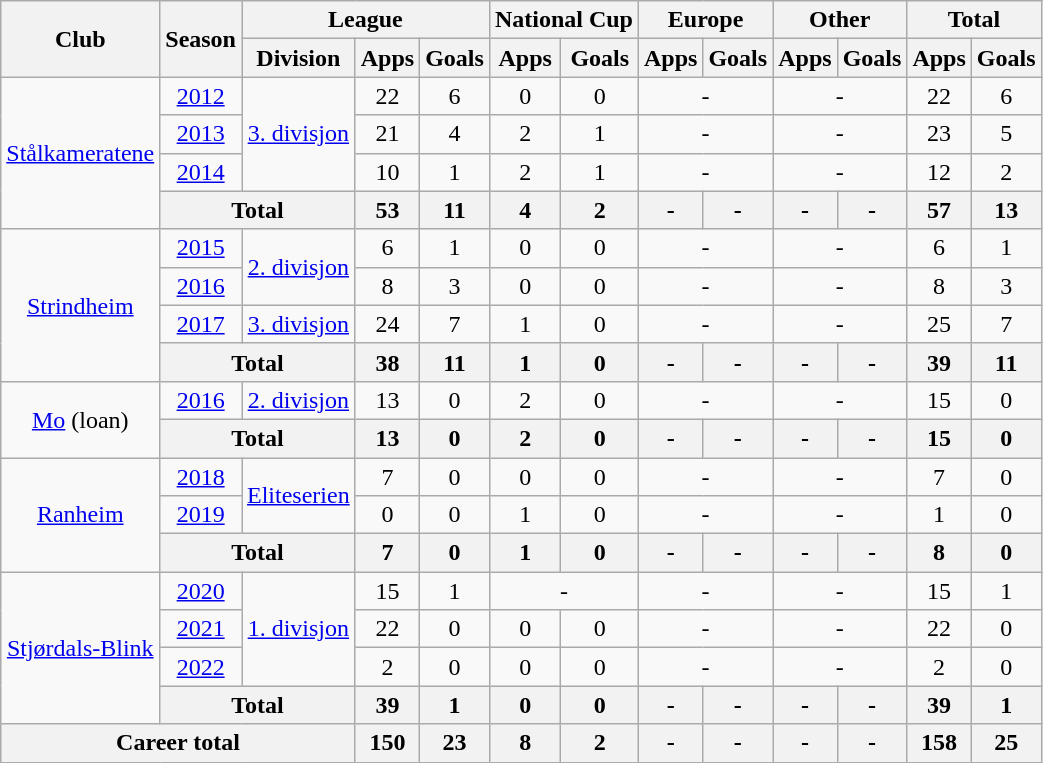<table class="wikitable" style="text-align: center;">
<tr>
<th rowspan="2">Club</th>
<th rowspan="2">Season</th>
<th colspan="3">League</th>
<th colspan="2">National Cup</th>
<th colspan="2">Europe</th>
<th colspan="2">Other</th>
<th colspan="2">Total</th>
</tr>
<tr>
<th>Division</th>
<th>Apps</th>
<th>Goals</th>
<th>Apps</th>
<th>Goals</th>
<th>Apps</th>
<th>Goals</th>
<th>Apps</th>
<th>Goals</th>
<th>Apps</th>
<th>Goals</th>
</tr>
<tr>
<td rowspan="4"><a href='#'>Stålkameratene</a></td>
<td><a href='#'>2012</a></td>
<td rowspan="3"><a href='#'>3. divisjon</a></td>
<td>22</td>
<td>6</td>
<td>0</td>
<td>0</td>
<td colspan="2">-</td>
<td colspan="2">-</td>
<td>22</td>
<td>6</td>
</tr>
<tr>
<td><a href='#'>2013</a></td>
<td>21</td>
<td>4</td>
<td>2</td>
<td>1</td>
<td colspan="2">-</td>
<td colspan="2">-</td>
<td>23</td>
<td>5</td>
</tr>
<tr>
<td><a href='#'>2014</a></td>
<td>10</td>
<td>1</td>
<td>2</td>
<td>1</td>
<td colspan="2">-</td>
<td colspan="2">-</td>
<td>12</td>
<td>2</td>
</tr>
<tr>
<th colspan="2">Total</th>
<th>53</th>
<th>11</th>
<th>4</th>
<th>2</th>
<th>-</th>
<th>-</th>
<th>-</th>
<th>-</th>
<th>57</th>
<th>13</th>
</tr>
<tr>
<td rowspan="4"><a href='#'>Strindheim</a></td>
<td><a href='#'>2015</a></td>
<td rowspan="2"><a href='#'>2. divisjon</a></td>
<td>6</td>
<td>1</td>
<td>0</td>
<td>0</td>
<td colspan="2">-</td>
<td colspan="2">-</td>
<td>6</td>
<td>1</td>
</tr>
<tr>
<td><a href='#'>2016</a></td>
<td>8</td>
<td>3</td>
<td>0</td>
<td>0</td>
<td colspan="2">-</td>
<td colspan="2">-</td>
<td>8</td>
<td>3</td>
</tr>
<tr>
<td><a href='#'>2017</a></td>
<td rowspan="1"><a href='#'>3. divisjon</a></td>
<td>24</td>
<td>7</td>
<td>1</td>
<td>0</td>
<td colspan="2">-</td>
<td colspan="2">-</td>
<td>25</td>
<td>7</td>
</tr>
<tr>
<th colspan="2">Total</th>
<th>38</th>
<th>11</th>
<th>1</th>
<th>0</th>
<th>-</th>
<th>-</th>
<th>-</th>
<th>-</th>
<th>39</th>
<th>11</th>
</tr>
<tr>
<td rowspan="2"><a href='#'>Mo</a> (loan)</td>
<td><a href='#'>2016</a></td>
<td rowspan="1"><a href='#'>2. divisjon</a></td>
<td>13</td>
<td>0</td>
<td>2</td>
<td>0</td>
<td colspan="2">-</td>
<td colspan="2">-</td>
<td>15</td>
<td>0</td>
</tr>
<tr>
<th colspan="2">Total</th>
<th>13</th>
<th>0</th>
<th>2</th>
<th>0</th>
<th>-</th>
<th>-</th>
<th>-</th>
<th>-</th>
<th>15</th>
<th>0</th>
</tr>
<tr>
<td rowspan="3"><a href='#'>Ranheim</a></td>
<td><a href='#'>2018</a></td>
<td rowspan="2"><a href='#'>Eliteserien</a></td>
<td>7</td>
<td>0</td>
<td>0</td>
<td>0</td>
<td colspan="2">-</td>
<td colspan="2">-</td>
<td>7</td>
<td>0</td>
</tr>
<tr>
<td><a href='#'>2019</a></td>
<td>0</td>
<td>0</td>
<td>1</td>
<td>0</td>
<td colspan="2">-</td>
<td colspan="2">-</td>
<td>1</td>
<td>0</td>
</tr>
<tr>
<th colspan="2">Total</th>
<th>7</th>
<th>0</th>
<th>1</th>
<th>0</th>
<th>-</th>
<th>-</th>
<th>-</th>
<th>-</th>
<th>8</th>
<th>0</th>
</tr>
<tr>
<td rowspan="4"><a href='#'>Stjørdals-Blink</a></td>
<td><a href='#'>2020</a></td>
<td rowspan="3"><a href='#'>1. divisjon</a></td>
<td>15</td>
<td>1</td>
<td colspan="2">-</td>
<td colspan="2">-</td>
<td colspan="2">-</td>
<td>15</td>
<td>1</td>
</tr>
<tr>
<td><a href='#'>2021</a></td>
<td>22</td>
<td>0</td>
<td>0</td>
<td>0</td>
<td colspan="2">-</td>
<td colspan="2">-</td>
<td>22</td>
<td>0</td>
</tr>
<tr>
<td><a href='#'>2022</a></td>
<td>2</td>
<td>0</td>
<td>0</td>
<td>0</td>
<td colspan="2">-</td>
<td colspan="2">-</td>
<td>2</td>
<td>0</td>
</tr>
<tr>
<th colspan="2">Total</th>
<th>39</th>
<th>1</th>
<th>0</th>
<th>0</th>
<th>-</th>
<th>-</th>
<th>-</th>
<th>-</th>
<th>39</th>
<th>1</th>
</tr>
<tr>
<th colspan="3">Career total</th>
<th>150</th>
<th>23</th>
<th>8</th>
<th>2</th>
<th>-</th>
<th>-</th>
<th>-</th>
<th>-</th>
<th>158</th>
<th>25</th>
</tr>
</table>
